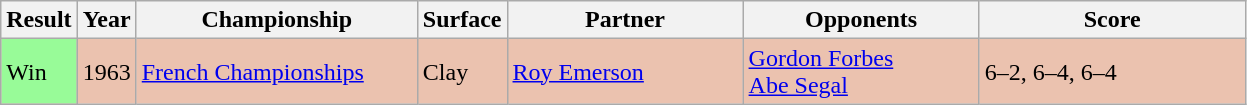<table class="sortable wikitable">
<tr>
<th style="width:40px">Result</th>
<th style="width:30px">Year</th>
<th style="width:180px">Championship</th>
<th style="width:50px">Surface</th>
<th style="width:150px">Partner</th>
<th style="width:150px">Opponents</th>
<th style="width:170px" class="unsortable">Score</th>
</tr>
<tr style="background:#ebc2af;">
<td style="background:#98fb98;">Win</td>
<td>1963</td>
<td><a href='#'>French Championships</a></td>
<td>Clay</td>
<td> <a href='#'>Roy Emerson</a></td>
<td> <a href='#'>Gordon Forbes</a> <br>  <a href='#'>Abe Segal</a></td>
<td>6–2, 6–4, 6–4</td>
</tr>
</table>
